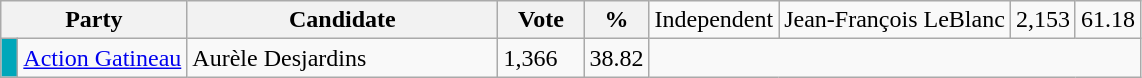<table class="wikitable">
<tr>
<th bgcolor="#DDDDFF" width="100px" colspan="2">Party</th>
<th bgcolor="#DDDDFF" width="200px">Candidate</th>
<th bgcolor="#DDDDFF" width="50px">Vote</th>
<th bgcolor="#DDDDFF" width="30px">%<br></th>
<td>Independent</td>
<td>Jean-François LeBlanc</td>
<td>2,153</td>
<td>61.18</td>
</tr>
<tr>
<td bgcolor=#00a7ba> </td>
<td><a href='#'>Action Gatineau</a></td>
<td>Aurèle Desjardins</td>
<td>1,366</td>
<td>38.82</td>
</tr>
</table>
